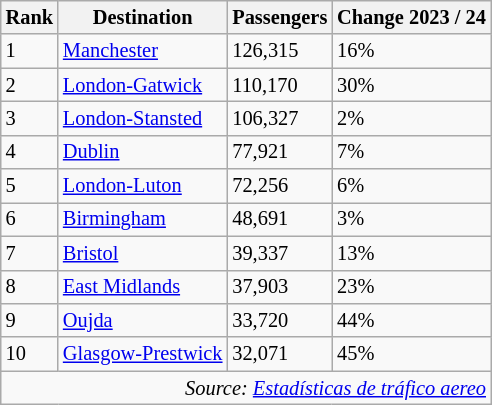<table class="wikitable" style="font-size: 85%; width:align">
<tr>
<th>Rank</th>
<th>Destination</th>
<th>Passengers</th>
<th>Change 2023 / 24</th>
</tr>
<tr>
<td>1</td>
<td> <a href='#'>Manchester</a></td>
<td>126,315</td>
<td> 16%</td>
</tr>
<tr>
<td>2</td>
<td> <a href='#'>London-Gatwick</a></td>
<td>110,170</td>
<td> 30%</td>
</tr>
<tr>
<td>3</td>
<td> <a href='#'>London-Stansted</a></td>
<td>106,327</td>
<td> 2%</td>
</tr>
<tr>
<td>4</td>
<td> <a href='#'>Dublin</a></td>
<td>77,921</td>
<td> 7%</td>
</tr>
<tr>
<td>5</td>
<td> <a href='#'>London-Luton</a></td>
<td>72,256</td>
<td> 6%</td>
</tr>
<tr>
<td>6</td>
<td> <a href='#'>Birmingham</a></td>
<td>48,691</td>
<td> 3%</td>
</tr>
<tr>
<td>7</td>
<td> <a href='#'>Bristol</a></td>
<td>39,337</td>
<td> 13%</td>
</tr>
<tr>
<td>8</td>
<td> <a href='#'>East Midlands</a></td>
<td>37,903</td>
<td> 23%</td>
</tr>
<tr>
<td>9</td>
<td> <a href='#'>Oujda</a></td>
<td>33,720</td>
<td> 44%</td>
</tr>
<tr>
<td>10</td>
<td> <a href='#'>Glasgow-Prestwick</a></td>
<td>32,071</td>
<td> 45%</td>
</tr>
<tr>
<td colspan="4" style="text-align:right;"><em>Source: <a href='#'>Estadísticas de tráfico aereo</a></em></td>
</tr>
</table>
